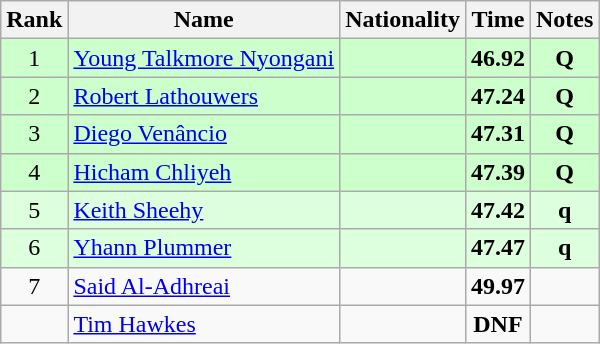<table class="wikitable sortable" style="text-align:center">
<tr>
<th>Rank</th>
<th>Name</th>
<th>Nationality</th>
<th>Time</th>
<th>Notes</th>
</tr>
<tr bgcolor=ccffcc>
<td>1</td>
<td align=left><a href='#'>Young Talkmore Nyongani</a></td>
<td align=left></td>
<td><strong>46.92</strong></td>
<td><strong>Q</strong></td>
</tr>
<tr bgcolor=ccffcc>
<td>2</td>
<td align=left><a href='#'>Robert Lathouwers</a></td>
<td align=left></td>
<td><strong>47.24</strong></td>
<td><strong>Q</strong></td>
</tr>
<tr bgcolor=ccffcc>
<td>3</td>
<td align=left><a href='#'>Diego Venâncio</a></td>
<td align=left></td>
<td><strong>47.31</strong></td>
<td><strong>Q</strong></td>
</tr>
<tr bgcolor=ccffcc>
<td>4</td>
<td align=left><a href='#'>Hicham Chliyeh</a></td>
<td align=left></td>
<td><strong>47.39</strong></td>
<td><strong>Q</strong></td>
</tr>
<tr bgcolor=ddffdd>
<td>5</td>
<td align=left><a href='#'>Keith Sheehy</a></td>
<td align=left></td>
<td><strong>47.42</strong></td>
<td><strong>q</strong></td>
</tr>
<tr bgcolor=ddffdd>
<td>6</td>
<td align=left><a href='#'>Yhann Plummer</a></td>
<td align=left></td>
<td><strong>47.47</strong></td>
<td><strong>q</strong></td>
</tr>
<tr>
<td>7</td>
<td align=left><a href='#'>Said Al-Adhreai</a></td>
<td align=left></td>
<td><strong>49.97</strong></td>
<td></td>
</tr>
<tr>
<td></td>
<td align=left><a href='#'>Tim Hawkes</a></td>
<td align=left></td>
<td><strong>DNF</strong></td>
<td></td>
</tr>
</table>
